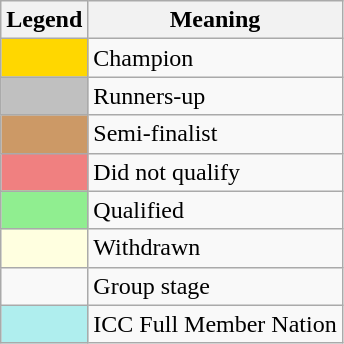<table class="wikitable plainrowheaders">
<tr>
<th scope="col" style="width:50px">Legend</th>
<th scope="col">Meaning</th>
</tr>
<tr>
<td bgcolor="gold"></td>
<td>Champion</td>
</tr>
<tr>
<td bgcolor="silver"></td>
<td>Runners-up</td>
</tr>
<tr>
<td bgcolor="#cc9966"></td>
<td>Semi-finalist</td>
</tr>
<tr>
<td bgcolor="LightCoral"></td>
<td>Did not qualify</td>
</tr>
<tr>
<td bgcolor="LightGreen"></td>
<td>Qualified</td>
</tr>
<tr>
<td bgcolor="LightYellow"></td>
<td>Withdrawn</td>
</tr>
<tr>
<td></td>
<td>Group stage</td>
</tr>
<tr>
<td bgcolor="PaleTurquoise"></td>
<td>ICC Full Member Nation</td>
</tr>
</table>
